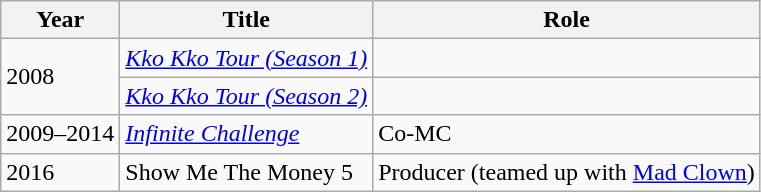<table class="wikitable">
<tr>
<th>Year</th>
<th>Title</th>
<th>Role</th>
</tr>
<tr>
<td rowspan=2>2008</td>
<td><em><a href='#'>Kko Kko Tour (Season 1)</a></em></td>
<td></td>
</tr>
<tr>
<td><em><a href='#'>Kko Kko Tour (Season 2)</a></em></td>
<td></td>
</tr>
<tr>
<td>2009–2014</td>
<td><em><a href='#'>Infinite Challenge</a></em></td>
<td>Co-MC</td>
</tr>
<tr>
<td>2016</td>
<td>Show Me The Money 5</td>
<td>Producer (teamed up with <a href='#'>Mad Clown</a>)</td>
</tr>
</table>
